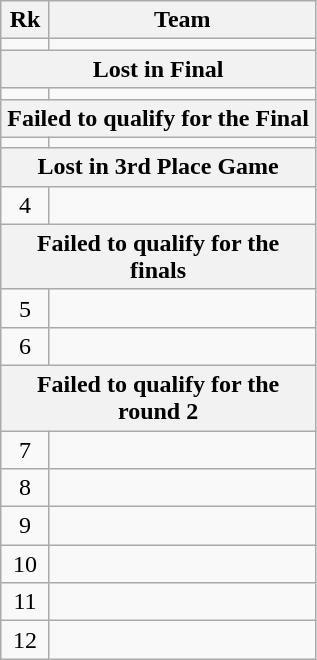<table class=wikitable style=text-align:center>
<tr>
<th width=25>Rk</th>
<th width=170>Team</th>
</tr>
<tr>
<td></td>
<td align=left></td>
</tr>
<tr>
<th colspan="6">Lost in Final</th>
</tr>
<tr>
<td></td>
<td align=left></td>
</tr>
<tr>
<th colspan="6">Failed to qualify for the Final</th>
</tr>
<tr>
<td></td>
<td align=left></td>
</tr>
<tr>
<th colspan="6">Lost in 3rd Place Game</th>
</tr>
<tr>
<td>4</td>
<td align=left></td>
</tr>
<tr>
<th colspan="6">Failed to qualify for the finals</th>
</tr>
<tr>
<td>5</td>
<td align=left></td>
</tr>
<tr>
<td>6</td>
<td align=left></td>
</tr>
<tr>
<th colspan="6">Failed to qualify for the round 2</th>
</tr>
<tr>
<td>7</td>
<td align=left></td>
</tr>
<tr>
<td>8</td>
<td align=left></td>
</tr>
<tr>
<td>9</td>
<td align=left></td>
</tr>
<tr>
<td>10</td>
<td align=left></td>
</tr>
<tr>
<td>11</td>
<td align=left></td>
</tr>
<tr>
<td>12</td>
<td align=left></td>
</tr>
</table>
